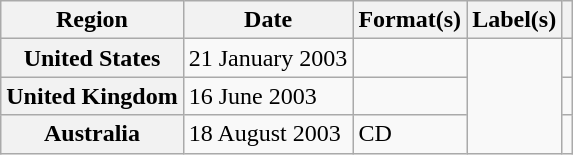<table class="wikitable plainrowheaders">
<tr>
<th scope="col">Region</th>
<th scope="col">Date</th>
<th scope="col">Format(s)</th>
<th scope="col">Label(s)</th>
<th scope="col"></th>
</tr>
<tr>
<th scope="row">United States</th>
<td>21 January 2003</td>
<td></td>
<td rowspan="3"></td>
<td align="center"></td>
</tr>
<tr>
<th scope="row">United Kingdom</th>
<td>16 June 2003</td>
<td></td>
<td align="center"></td>
</tr>
<tr>
<th scope="row">Australia</th>
<td>18 August 2003</td>
<td>CD</td>
<td align="center"></td>
</tr>
</table>
